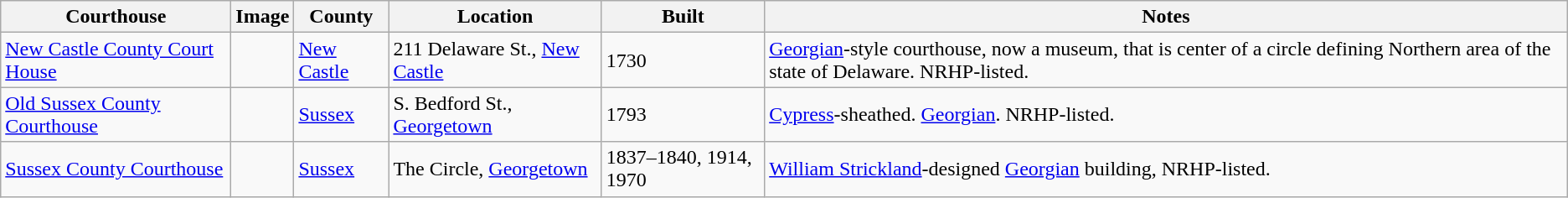<table class="wikitable sortable sticky-header sort-under">
<tr>
<th>Courthouse</th>
<th>Image</th>
<th>County</th>
<th>Location</th>
<th>Built</th>
<th>Notes</th>
</tr>
<tr>
<td><a href='#'>New Castle County Court House</a></td>
<td></td>
<td><a href='#'>New Castle</a></td>
<td>211 Delaware St., <a href='#'>New Castle</a><br><small></small></td>
<td>1730</td>
<td><a href='#'>Georgian</a>-style courthouse, now a museum, that is center of a  circle defining Northern area of the state of Delaware. NRHP-listed.</td>
</tr>
<tr>
<td><a href='#'>Old Sussex County Courthouse</a></td>
<td></td>
<td><a href='#'>Sussex</a></td>
<td>S. Bedford St., <a href='#'>Georgetown</a><br><small></small></td>
<td>1793</td>
<td><a href='#'>Cypress</a>-sheathed. <a href='#'>Georgian</a>. NRHP-listed.</td>
</tr>
<tr>
<td><a href='#'>Sussex County Courthouse</a></td>
<td></td>
<td><a href='#'>Sussex</a></td>
<td>The Circle, <a href='#'>Georgetown</a><br><small></small></td>
<td>1837–1840, 1914, 1970</td>
<td><a href='#'>William Strickland</a>-designed <a href='#'>Georgian</a> building, NRHP-listed.</td>
</tr>
</table>
